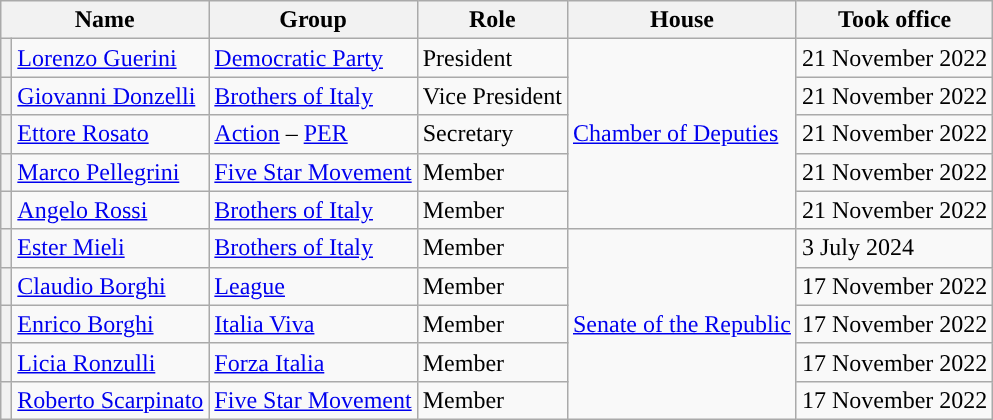<table class="wikitable">
<tr>
<th colspan=2>Name</th>
<th>Group</th>
<th>Role</th>
<th>House</th>
<th>Took office</th>
</tr>
<tr>
<th style="background:"></th>
<td><a href='#'>Lorenzo Guerini</a></td>
<td><a href='#'>Democratic Party</a></td>
<td>President</td>
<td rowspan="5"><a href='#'>Chamber of Deputies</a></td>
<td>21 November 2022</td>
</tr>
<tr>
<th style="background:"></th>
<td><a href='#'>Giovanni Donzelli</a></td>
<td><a href='#'>Brothers of Italy</a></td>
<td>Vice President</td>
<td>21 November 2022</td>
</tr>
<tr>
<th style="background:"></th>
<td><a href='#'>Ettore Rosato</a></td>
<td><a href='#'>Action</a> – <a href='#'>PER</a></td>
<td>Secretary</td>
<td>21 November 2022</td>
</tr>
<tr>
<th style="background:"></th>
<td><a href='#'>Marco Pellegrini</a></td>
<td><a href='#'>Five Star Movement</a></td>
<td>Member</td>
<td>21 November 2022</td>
</tr>
<tr>
<th style="background:"></th>
<td><a href='#'>Angelo Rossi</a></td>
<td><a href='#'>Brothers of Italy</a></td>
<td>Member</td>
<td>21 November 2022</td>
</tr>
<tr>
<th style="background:"></th>
<td><a href='#'>Ester Mieli</a></td>
<td><a href='#'>Brothers of Italy</a></td>
<td>Member</td>
<td rowspan="5"><a href='#'>Senate of the Republic</a></td>
<td>3 July 2024</td>
</tr>
<tr>
<th style="background:"></th>
<td><a href='#'>Claudio Borghi</a></td>
<td><a href='#'>League</a></td>
<td>Member</td>
<td>17 November 2022</td>
</tr>
<tr>
<th style="background:"></th>
<td><a href='#'>Enrico Borghi</a></td>
<td><a href='#'>Italia Viva</a></td>
<td>Member</td>
<td>17 November 2022</td>
</tr>
<tr>
<th style="background:"></th>
<td><a href='#'>Licia Ronzulli</a></td>
<td><a href='#'>Forza Italia</a></td>
<td>Member</td>
<td>17 November 2022</td>
</tr>
<tr>
<th style="background:"></th>
<td><a href='#'>Roberto Scarpinato</a></td>
<td><a href='#'>Five Star Movement</a></td>
<td>Member</td>
<td>17 November 2022</td>
</tr>
</table>
